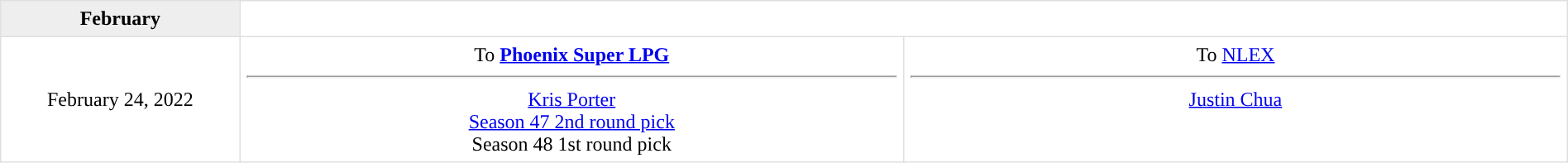<table border=1 style="border-collapse:collapse; text-align: center; width: 100%" bordercolor="#DFDFDF"  cellpadding="5">
<tr bgcolor="eeeeee">
<th>February</th>
</tr>
<tr>
<td style="width:12%">February 24, 2022</td>
<td style="width:33.3%" valign="top">To <strong><a href='#'>Phoenix Super LPG</a></strong><hr><a href='#'>Kris Porter</a><br><a href='#'>Season 47 2nd round pick</a><br>Season 48 1st round pick</td>
<td style="width:33.3%" valign="top">To <a href='#'>NLEX</a><hr><a href='#'>Justin Chua</a></td>
</tr>
</table>
